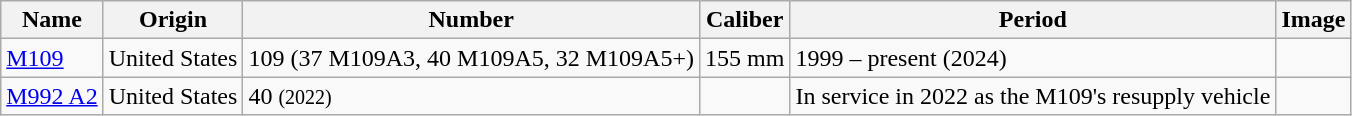<table class="wikitable mw-collapsible mw-collapsed">
<tr>
<th>Name</th>
<th>Origin</th>
<th>Number</th>
<th>Caliber</th>
<th>Period</th>
<th>Image</th>
</tr>
<tr>
<td><a href='#'>M109</a></td>
<td>United States</td>
<td>109 (37 M109A3, 40 M109A5, 32 M109A5+)</td>
<td>155 mm</td>
<td>1999 – present (2024)</td>
<td></td>
</tr>
<tr>
<td><a href='#'>M992 A2</a></td>
<td>United States</td>
<td>40 <small>(2022)</small></td>
<td></td>
<td>In service in 2022 as the M109's resupply vehicle</td>
<td></td>
</tr>
</table>
